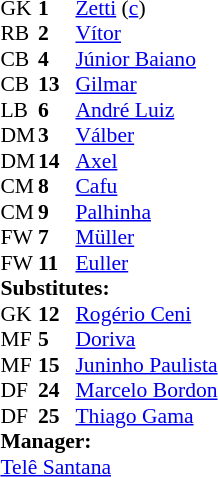<table cellspacing="0" cellpadding="0" style="font-size:90%; margin:0.2em auto;">
<tr>
<th width="25"></th>
<th width="25"></th>
</tr>
<tr>
<td>GK</td>
<td><strong>1</strong></td>
<td> <a href='#'>Zetti</a> (<a href='#'>c</a>)</td>
</tr>
<tr>
<td>RB</td>
<td><strong>2</strong></td>
<td> <a href='#'>Vítor</a></td>
</tr>
<tr>
<td>CB</td>
<td><strong>4</strong></td>
<td> <a href='#'>Júnior Baiano</a></td>
</tr>
<tr>
<td>CB</td>
<td><strong>13</strong></td>
<td> <a href='#'>Gilmar</a></td>
</tr>
<tr>
<td>LB</td>
<td><strong>6</strong></td>
<td> <a href='#'>André Luiz</a></td>
</tr>
<tr>
<td>DM</td>
<td><strong>3</strong></td>
<td> <a href='#'>Válber</a></td>
</tr>
<tr>
<td>DM</td>
<td><strong>14</strong></td>
<td> <a href='#'>Axel</a></td>
</tr>
<tr>
<td>CM</td>
<td><strong>8</strong></td>
<td> <a href='#'>Cafu</a></td>
</tr>
<tr>
<td>CM</td>
<td><strong>9</strong></td>
<td> <a href='#'>Palhinha</a></td>
<td></td>
<td></td>
</tr>
<tr>
<td>FW</td>
<td><strong>7</strong></td>
<td>  <a href='#'>Müller</a></td>
</tr>
<tr>
<td>FW</td>
<td><strong>11</strong></td>
<td> <a href='#'>Euller</a></td>
</tr>
<tr>
<td colspan=3><strong>Substitutes:</strong></td>
</tr>
<tr>
<td>GK</td>
<td><strong>12</strong></td>
<td> <a href='#'>Rogério Ceni</a></td>
</tr>
<tr>
<td>MF</td>
<td><strong>5</strong></td>
<td> <a href='#'>Doriva</a></td>
</tr>
<tr>
<td>MF</td>
<td><strong>15</strong></td>
<td> <a href='#'>Juninho Paulista</a></td>
<td></td>
<td></td>
</tr>
<tr>
<td>DF</td>
<td><strong>24</strong></td>
<td> <a href='#'>Marcelo Bordon</a></td>
</tr>
<tr>
<td>DF</td>
<td><strong>25</strong></td>
<td> <a href='#'>Thiago Gama</a></td>
</tr>
<tr>
<td colspan=3><strong>Manager:</strong></td>
</tr>
<tr>
<td colspan=4> <a href='#'>Telê Santana</a></td>
</tr>
</table>
